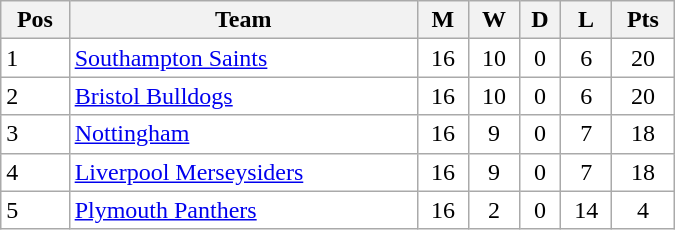<table class=wikitable width="450" style="background:#FFFFFF;">
<tr>
<th>Pos</th>
<th>Team</th>
<th>M</th>
<th>W</th>
<th>D</th>
<th>L</th>
<th>Pts</th>
</tr>
<tr>
<td>1</td>
<td><a href='#'>Southampton Saints</a></td>
<td align="center">16</td>
<td align="center">10</td>
<td align="center">0</td>
<td align="center">6</td>
<td align="center">20</td>
</tr>
<tr>
<td>2</td>
<td><a href='#'>Bristol Bulldogs</a></td>
<td align="center">16</td>
<td align="center">10</td>
<td align="center">0</td>
<td align="center">6</td>
<td align="center">20</td>
</tr>
<tr>
<td>3</td>
<td><a href='#'>Nottingham</a></td>
<td align="center">16</td>
<td align="center">9</td>
<td align="center">0</td>
<td align="center">7</td>
<td align="center">18</td>
</tr>
<tr>
<td>4</td>
<td><a href='#'>Liverpool Merseysiders</a></td>
<td align="center">16</td>
<td align="center">9</td>
<td align="center">0</td>
<td align="center">7</td>
<td align="center">18</td>
</tr>
<tr>
<td>5</td>
<td><a href='#'>Plymouth Panthers</a></td>
<td align="center">16</td>
<td align="center">2</td>
<td align="center">0</td>
<td align="center">14</td>
<td align="center">4</td>
</tr>
</table>
